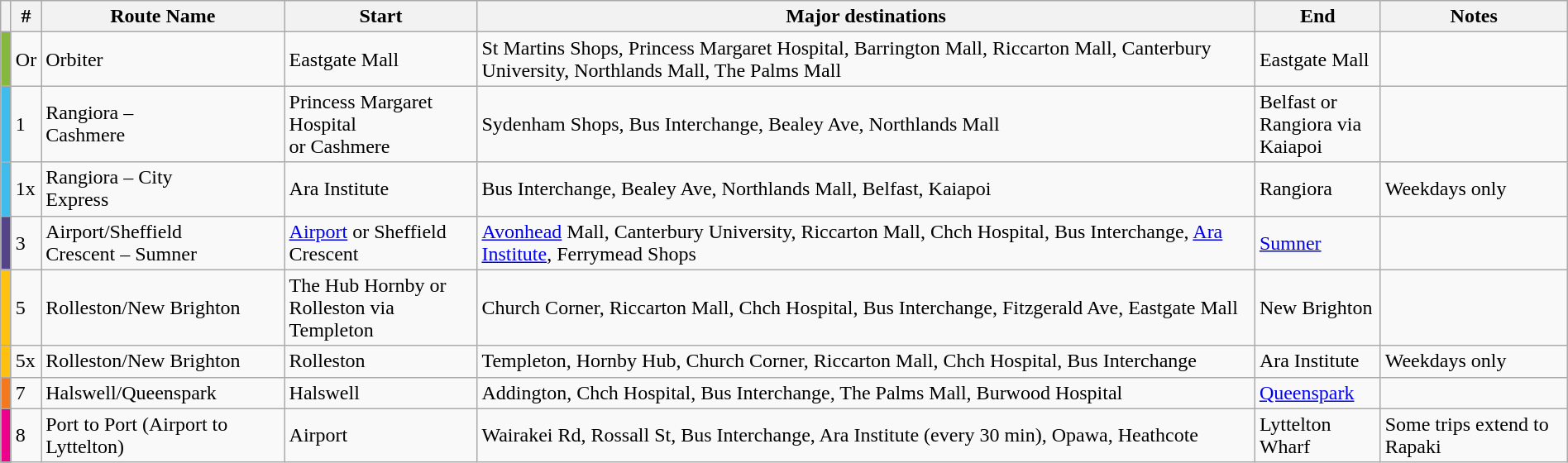<table class="wikitable" style="width:100%;">
<tr>
<th style="width:1px;"></th>
<th>#</th>
<th>Route Name</th>
<th>Start</th>
<th>Major destinations</th>
<th>End</th>
<th>Notes</th>
</tr>
<tr>
<td style="background: #87b83e"></td>
<td>Or</td>
<td>Orbiter</td>
<td>Eastgate Mall</td>
<td>St Martins Shops, Princess Margaret Hospital, Barrington Mall, Riccarton Mall, Canterbury University, Northlands Mall, The Palms Mall</td>
<td>Eastgate Mall</td>
<td></td>
</tr>
<tr>
<td style="background: #3ebced"></td>
<td>1</td>
<td>Rangiora –<br>Cashmere</td>
<td>Princess Margaret Hospital<br>or Cashmere</td>
<td>Sydenham Shops, Bus Interchange, Bealey Ave, Northlands Mall</td>
<td>Belfast or<br>Rangiora via<br>Kaiapoi</td>
<td></td>
</tr>
<tr>
<td style="background: #3fbcec"></td>
<td>1x</td>
<td>Rangiora – City<br>Express</td>
<td>Ara Institute</td>
<td>Bus Interchange, Bealey Ave, Northlands Mall, Belfast, Kaiapoi</td>
<td>Rangiora</td>
<td>Weekdays only</td>
</tr>
<tr>
<td style="background: #544588"></td>
<td>3</td>
<td>Airport/Sheffield<br>Crescent – Sumner</td>
<td><a href='#'>Airport</a> or Sheffield Crescent</td>
<td><a href='#'>Avonhead</a> Mall, Canterbury University, Riccarton Mall, Chch Hospital, Bus Interchange, <a href='#'>Ara Institute</a>, Ferrymead Shops</td>
<td><a href='#'>Sumner</a></td>
<td></td>
</tr>
<tr>
<td style="background: #ffc20e"></td>
<td>5</td>
<td>Rolleston/New Brighton</td>
<td>The Hub Hornby or<br>Rolleston via Templeton</td>
<td>Church Corner, Riccarton Mall, Chch Hospital, Bus Interchange, Fitzgerald Ave, Eastgate Mall</td>
<td>New Brighton</td>
<td></td>
</tr>
<tr>
<td style="background: #ffc10e"></td>
<td>5x</td>
<td>Rolleston/New Brighton</td>
<td>Rolleston</td>
<td>Templeton, Hornby Hub, Church Corner, Riccarton Mall, Chch Hospital, Bus Interchange</td>
<td>Ara Institute</td>
<td>Weekdays only</td>
</tr>
<tr>
<td style="background: #f4781e"></td>
<td>7</td>
<td>Halswell/Queenspark</td>
<td>Halswell</td>
<td>Addington, Chch Hospital, Bus Interchange, The Palms Mall, Burwood Hospital</td>
<td><a href='#'>Queenspark</a></td>
<td></td>
</tr>
<tr>
<td style="background: #ec008c"></td>
<td>8</td>
<td>Port to Port (Airport to Lyttelton)</td>
<td>Airport</td>
<td>Wairakei Rd, Rossall St, Bus Interchange, Ara Institute (every 30 min), Opawa, Heathcote</td>
<td>Lyttelton Wharf</td>
<td>Some trips extend to Rapaki</td>
</tr>
</table>
